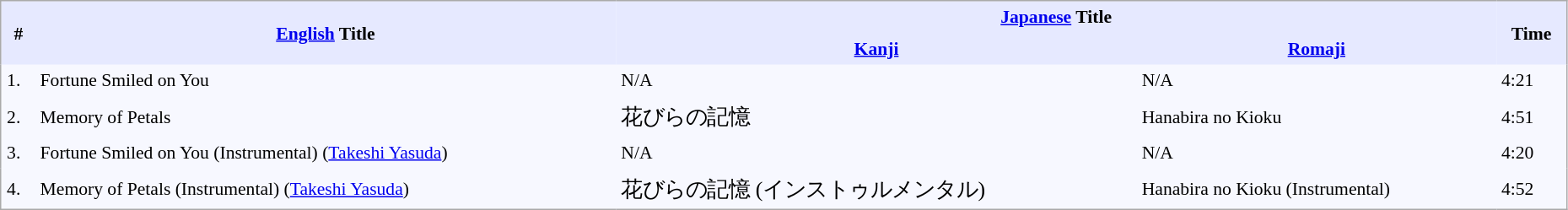<table border="0" cellpadding="4" cellspacing="0"  style="border:1px #aaa solid; border-collapse:collapse; padding:0.2em; margin:0 1em 1em; background:#f7f8ff; font-size:0.9em; width:98%;">
<tr style="vertical-align:middle; background:#e6e9ff;">
<th rowspan="2">#</th>
<th rowspan="2"><a href='#'>English</a> Title</th>
<th colspan="2"><a href='#'>Japanese</a> Title</th>
<th rowspan="2">Time</th>
</tr>
<tr style="background:#e6e9ff;">
<th><a href='#'>Kanji</a></th>
<th><a href='#'>Romaji</a></th>
</tr>
<tr>
<td>1.</td>
<td>Fortune Smiled on You</td>
<td>N/A</td>
<td>N/A</td>
<td>4:21</td>
</tr>
<tr>
<td>2.</td>
<td>Memory of Petals</td>
<td style="font-size: 120%;">花びらの記憶</td>
<td>Hanabira no Kioku</td>
<td>4:51</td>
</tr>
<tr>
<td>3.</td>
<td>Fortune Smiled on You (Instrumental) (<a href='#'>Takeshi Yasuda</a>)</td>
<td>N/A</td>
<td>N/A</td>
<td>4:20</td>
</tr>
<tr>
<td>4.</td>
<td>Memory of Petals (Instrumental) (<a href='#'>Takeshi Yasuda</a>)</td>
<td style="font-size: 120%;">花びらの記憶 (インストゥルメンタル)</td>
<td>Hanabira no Kioku (Instrumental)</td>
<td>4:52</td>
</tr>
</table>
